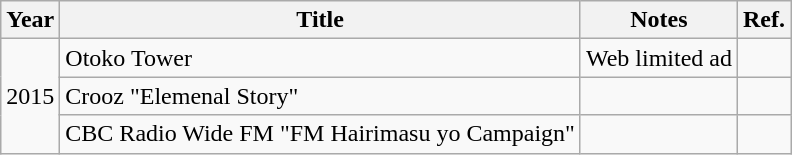<table class="wikitable">
<tr>
<th>Year</th>
<th>Title</th>
<th>Notes</th>
<th>Ref.</th>
</tr>
<tr>
<td rowspan="3">2015</td>
<td>Otoko Tower</td>
<td>Web limited ad</td>
<td></td>
</tr>
<tr>
<td>Crooz "Elemenal Story"</td>
<td></td>
<td></td>
</tr>
<tr>
<td>CBC Radio Wide FM "FM Hairimasu yo Campaign"</td>
<td></td>
<td></td>
</tr>
</table>
